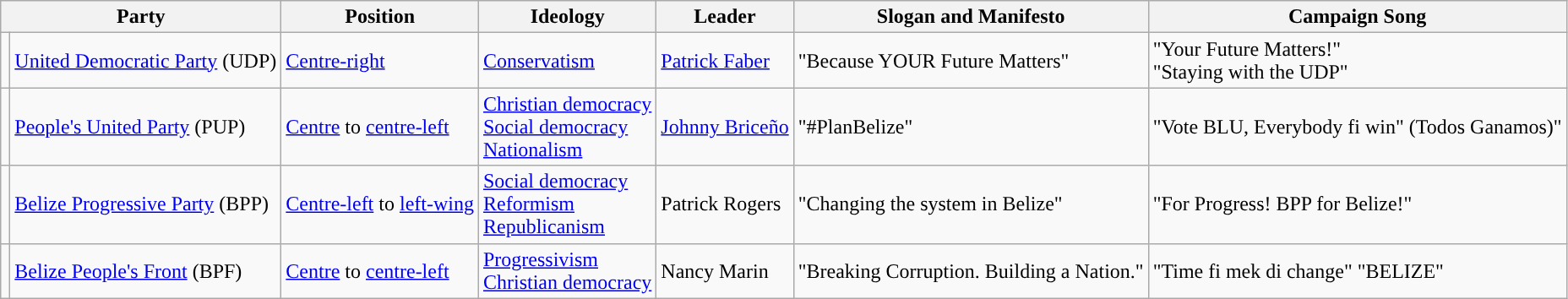<table class="wikitable sortable">
<tr>
<th colspan="2">Party</th>
<th>Position</th>
<th>Ideology</th>
<th>Leader<br></th>
<th>Slogan and Manifesto</th>
<th>Campaign Song</th>
</tr>
<tr>
<td></td>
<td><a href='#'>United Democratic Party</a> (UDP)</td>
<td><a href='#'>Centre-right</a></td>
<td><a href='#'>Conservatism</a></td>
<td><a href='#'>Patrick Faber</a><br></td>
<td>"Because YOUR Future Matters"</td>
<td>"Your Future Matters!"<br>"Staying with the UDP" </td>
</tr>
<tr>
<td></td>
<td><a href='#'>People's United Party</a> (PUP)</td>
<td><a href='#'>Centre</a> to <a href='#'>centre-left</a></td>
<td><a href='#'>Christian democracy</a><br><a href='#'>Social democracy</a><br><a href='#'>Nationalism</a></td>
<td><a href='#'>Johnny Briceño</a><br></td>
<td>"#PlanBelize"</td>
<td>"Vote BLU, Everybody fi win" (Todos Ganamos)"</td>
</tr>
<tr>
<td></td>
<td><a href='#'>Belize Progressive Party</a> (BPP)</td>
<td><a href='#'>Centre-left</a> to <a href='#'>left-wing</a></td>
<td><a href='#'>Social democracy</a><br><a href='#'>Reformism</a><br><a href='#'>Republicanism</a></td>
<td>Patrick Rogers<br></td>
<td>"Changing the system in Belize"</td>
<td>"For Progress! BPP for Belize!" </td>
</tr>
<tr>
<td></td>
<td><a href='#'>Belize People's Front</a> (BPF)</td>
<td><a href='#'>Centre</a> to <a href='#'>centre-left</a></td>
<td><a href='#'>Progressivism</a><br><a href='#'>Christian democracy</a></td>
<td>Nancy Marin<br></td>
<td>"Breaking Corruption. Building a Nation."</td>
<td>"Time fi mek di change" "BELIZE" </td>
</tr>
</table>
